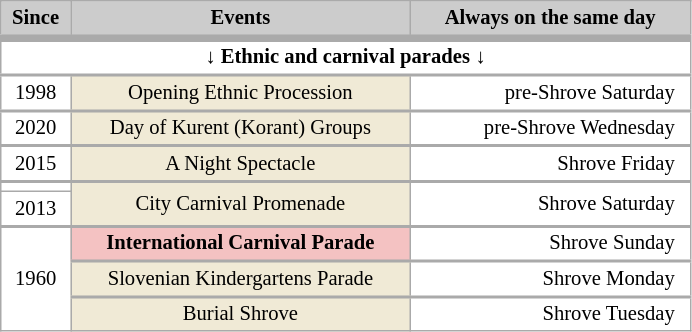<table class="wikitable plainrowheaders" cellpadding="3" cellspacing="0" border="1" style="background:#fff; font-size:86%; line-height:16px; border:grey solid 1px; border-collapse:collapse;">
<tr>
<th scope="col" style="background:#ccc; width:40px;">Since</th>
<th scope="col" style="background:#ccc; width:220px;">Events</th>
<th scope="col" style="background:#ccc; width:180px;">Always on the same day</th>
</tr>
<tr>
<td align=center colspan=4 style="border-top-width:5px"><strong>↓ Ethnic and carnival parades ↓</strong></td>
</tr>
<tr>
<td align=center style="border-top-width:2px">1998</td>
<td align=center bgcolor=#F0EAD6 style="border-top-width:2px">Opening Ethnic Procession</td>
<td align=right style="border-top-width:2px">pre-Shrove Saturday  </td>
</tr>
<tr>
<td align=center style="border-top-width:2px">2020</td>
<td align=center bgcolor=#F0EAD6 style="border-top-width:2px">Day of Kurent (Korant) Groups</td>
<td align=right style="border-top-width:2px">pre-Shrove Wednesday  </td>
</tr>
<tr>
<td align=center style="border-top-width:2px">2015</td>
<td align=center bgcolor=#F0EAD6 style="border-top-width:2px">A Night Spectacle</td>
<td align=right style="border-top-width:2px">Shrove Friday  </td>
</tr>
<tr>
<td align=center style="border-top-width:2px"></td>
<td align=center bgcolor=#F0EAD6 rowspan=2 style="border-top-width:2px">City Carnival Promenade</td>
<td align=right rowspan=2 style="border-top-width:2px">Shrove Saturday  </td>
</tr>
<tr>
<td align=center>2013</td>
</tr>
<tr>
<td align=center rowspan=3 style="border-top-width:2px">1960</td>
<td align=center bgcolor=#F4C2C2 style="border-top-width:2px"><strong>International Carnival Parade</strong></td>
<td align=right style="border-top-width:2px">Shrove Sunday  </td>
</tr>
<tr>
<td align=center bgcolor=#F0EAD6 style="border-top-width:2px">Slovenian Kindergartens Parade</td>
<td align=right style="border-top-width:2px">Shrove Monday  </td>
</tr>
<tr>
<td align=center bgcolor=#F0EAD6 style="border-top-width:2px">Burial Shrove</td>
<td align=right style="border-top-width:2px">Shrove Tuesday  </td>
</tr>
</table>
